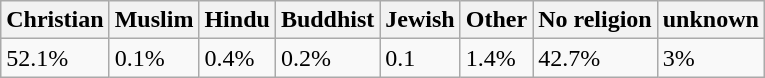<table class="wikitable">
<tr>
<th>Christian</th>
<th>Muslim</th>
<th>Hindu</th>
<th>Buddhist</th>
<th>Jewish</th>
<th>Other</th>
<th>No religion</th>
<th>unknown</th>
</tr>
<tr>
<td>52.1%</td>
<td>0.1%</td>
<td>0.4%</td>
<td>0.2%</td>
<td>0.1</td>
<td>1.4%</td>
<td>42.7%</td>
<td>3%</td>
</tr>
</table>
